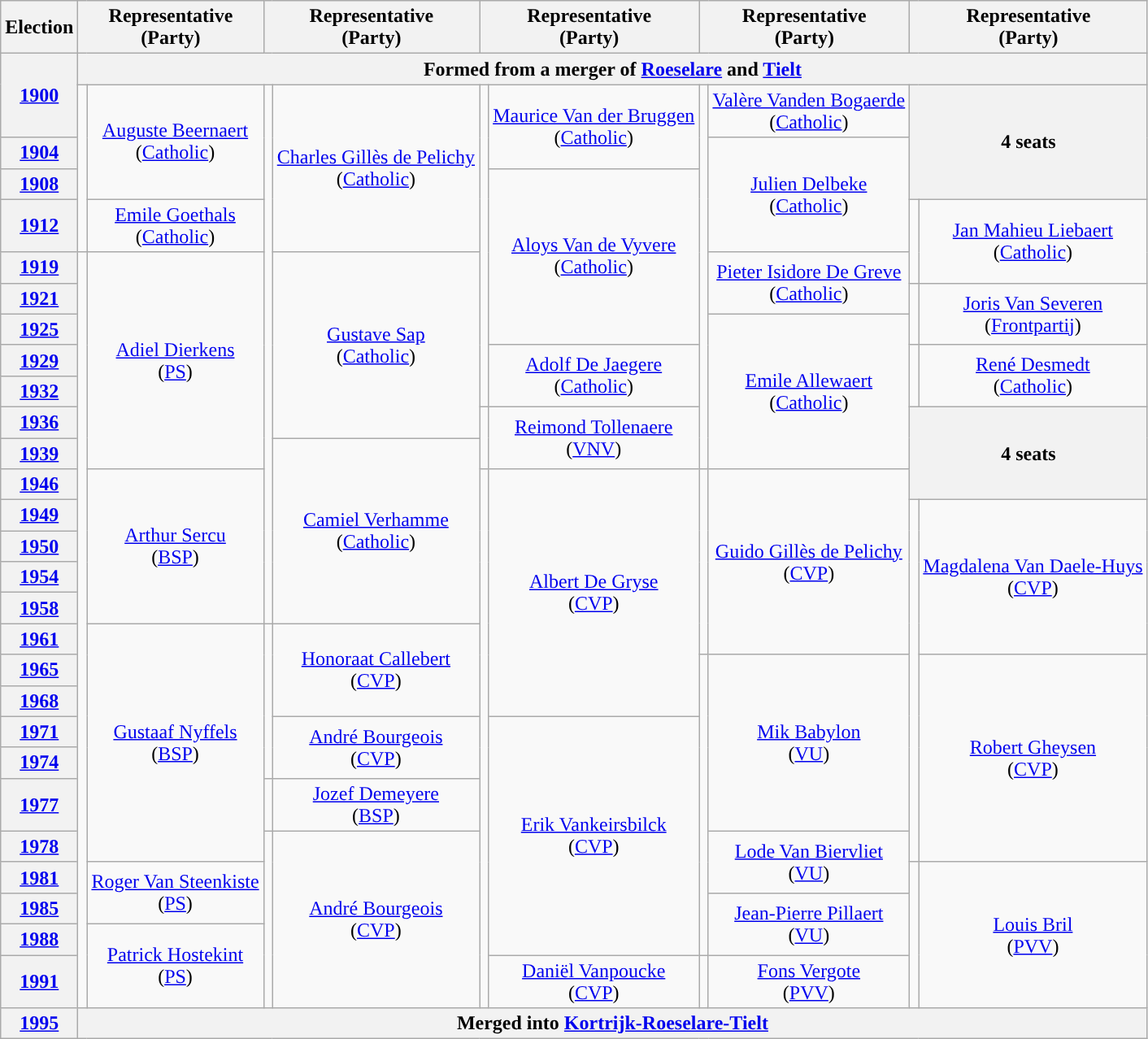<table class="wikitable" style="text-align:center">
<tr>
<th>Election</th>
<th colspan=2>Representative<br>(Party)</th>
<th colspan=2>Representative<br>(Party)</th>
<th colspan=2>Representative<br>(Party)</th>
<th colspan=2>Representative<br>(Party)</th>
<th colspan=2>Representative<br>(Party)</th>
</tr>
<tr>
<th rowspan=2><a href='#'>1900</a></th>
<th colspan=10>Formed from a merger of <a href='#'>Roeselare</a> and <a href='#'>Tielt</a></th>
</tr>
<tr>
<td rowspan=4; style="background-color: "></td>
<td rowspan=3><a href='#'>Auguste Beernaert</a><br>(<a href='#'>Catholic</a>)</td>
<td rowspan=16; style="background-color: "></td>
<td rowspan=4><a href='#'>Charles Gillès de Pelichy</a><br>(<a href='#'>Catholic</a>)</td>
<td rowspan=9; style="background-color: "></td>
<td rowspan=2><a href='#'>Maurice Van der Bruggen</a><br>(<a href='#'>Catholic</a>)</td>
<td rowspan=11; style="background-color: "></td>
<td rowspan=1><a href='#'>Valère Vanden Bogaerde</a><br>(<a href='#'>Catholic</a>)</td>
<th colspan=2; rowspan=3>4 seats</th>
</tr>
<tr>
<th><a href='#'>1904</a></th>
<td rowspan=3><a href='#'>Julien Delbeke</a><br>(<a href='#'>Catholic</a>)</td>
</tr>
<tr>
<th><a href='#'>1908</a></th>
<td rowspan=5><a href='#'>Aloys Van de Vyvere</a><br>(<a href='#'>Catholic</a>)</td>
</tr>
<tr>
<th><a href='#'>1912</a></th>
<td rowspan=1><a href='#'>Emile Goethals</a><br>(<a href='#'>Catholic</a>)</td>
<td rowspan=2; style="background-color: "></td>
<td rowspan=2><a href='#'>Jan Mahieu Liebaert</a><br>(<a href='#'>Catholic</a>)</td>
</tr>
<tr>
<th><a href='#'>1919</a></th>
<td rowspan=23; style="background-color: "></td>
<td rowspan=7><a href='#'>Adiel Dierkens</a><br>(<a href='#'>PS</a>)</td>
<td rowspan=6><a href='#'>Gustave Sap</a><br>(<a href='#'>Catholic</a>)</td>
<td rowspan=2><a href='#'>Pieter Isidore De Greve</a><br>(<a href='#'>Catholic</a>)</td>
</tr>
<tr>
<th><a href='#'>1921</a></th>
<td rowspan=2; style="background-color: "></td>
<td rowspan=2><a href='#'>Joris Van Severen</a><br>(<a href='#'>Frontpartij</a>)</td>
</tr>
<tr>
<th><a href='#'>1925</a></th>
<td rowspan=5><a href='#'>Emile Allewaert</a><br>(<a href='#'>Catholic</a>)</td>
</tr>
<tr>
<th><a href='#'>1929</a></th>
<td rowspan=2><a href='#'>Adolf De Jaegere</a><br>(<a href='#'>Catholic</a>)</td>
<td rowspan=2; style="background-color: "></td>
<td rowspan=2><a href='#'>René Desmedt</a><br>(<a href='#'>Catholic</a>)</td>
</tr>
<tr>
<th><a href='#'>1932</a></th>
</tr>
<tr>
<th><a href='#'>1936</a></th>
<td rowspan=2; style="background-color: "></td>
<td rowspan=2><a href='#'>Reimond Tollenaere</a><br>(<a href='#'>VNV</a>)</td>
<th colspan=2; rowspan=3>4 seats</th>
</tr>
<tr>
<th><a href='#'>1939</a></th>
<td rowspan=6><a href='#'>Camiel Verhamme</a><br>(<a href='#'>Catholic</a>)</td>
</tr>
<tr>
<th><a href='#'>1946</a></th>
<td rowspan=5><a href='#'>Arthur Sercu</a><br>(<a href='#'>BSP</a>)</td>
<td rowspan=16; style="background-color: "></td>
<td rowspan=8><a href='#'>Albert De Gryse</a><br>(<a href='#'>CVP</a>)</td>
<td rowspan=6; style="background-color: "></td>
<td rowspan=6><a href='#'>Guido Gillès de Pelichy</a><br>(<a href='#'>CVP</a>)</td>
</tr>
<tr>
<th><a href='#'>1949</a></th>
<td rowspan=11; style="background-color: "></td>
<td rowspan=5><a href='#'>Magdalena Van Daele-Huys</a><br>(<a href='#'>CVP</a>)</td>
</tr>
<tr>
<th><a href='#'>1950</a></th>
</tr>
<tr>
<th><a href='#'>1954</a></th>
</tr>
<tr>
<th><a href='#'>1958</a></th>
</tr>
<tr>
<th><a href='#'>1961</a></th>
<td rowspan=7><a href='#'>Gustaaf Nyffels</a><br>(<a href='#'>BSP</a>)</td>
<td rowspan=5; style="background-color: "></td>
<td rowspan=3><a href='#'>Honoraat Callebert</a><br>(<a href='#'>CVP</a>)</td>
</tr>
<tr>
<th><a href='#'>1965</a></th>
<td rowspan=9; style="background-color: "></td>
<td rowspan=5><a href='#'>Mik Babylon</a><br>(<a href='#'>VU</a>)</td>
<td rowspan=6><a href='#'>Robert Gheysen</a><br>(<a href='#'>CVP</a>)</td>
</tr>
<tr>
<th><a href='#'>1968</a></th>
</tr>
<tr>
<th><a href='#'>1971</a></th>
<td rowspan=2><a href='#'>André Bourgeois</a><br>(<a href='#'>CVP</a>)</td>
<td rowspan=7><a href='#'>Erik Vankeirsbilck</a><br>(<a href='#'>CVP</a>)</td>
</tr>
<tr>
<th><a href='#'>1974</a></th>
</tr>
<tr>
<th><a href='#'>1977</a></th>
<td rowspan=1; style="background-color: "></td>
<td rowspan=1><a href='#'>Jozef Demeyere</a><br>(<a href='#'>BSP</a>)</td>
</tr>
<tr>
<th><a href='#'>1978</a></th>
<td rowspan=5; style="background-color: "></td>
<td rowspan=5><a href='#'>André Bourgeois</a><br>(<a href='#'>CVP</a>)</td>
<td rowspan=2><a href='#'>Lode Van Biervliet</a><br>(<a href='#'>VU</a>)</td>
</tr>
<tr>
<th><a href='#'>1981</a></th>
<td rowspan=2><a href='#'>Roger Van Steenkiste</a><br>(<a href='#'>PS</a>)</td>
<td rowspan=4; style="background-color: "></td>
<td rowspan=4><a href='#'>Louis Bril</a><br>(<a href='#'>PVV</a>)</td>
</tr>
<tr>
<th><a href='#'>1985</a></th>
<td rowspan=2><a href='#'>Jean-Pierre Pillaert</a><br>(<a href='#'>VU</a>)</td>
</tr>
<tr>
<th><a href='#'>1988</a></th>
<td rowspan=2><a href='#'>Patrick Hostekint</a><br>(<a href='#'>PS</a>)</td>
</tr>
<tr>
<th><a href='#'>1991</a></th>
<td rowspan=1><a href='#'>Daniël Vanpoucke</a><br>(<a href='#'>CVP</a>)</td>
<td rowspan=1; style="background-color: "></td>
<td rowspan=1><a href='#'>Fons Vergote</a><br>(<a href='#'>PVV</a>)</td>
</tr>
<tr>
<th><a href='#'>1995</a></th>
<th colspan=10>Merged into <a href='#'>Kortrijk-Roeselare-Tielt</a></th>
</tr>
</table>
